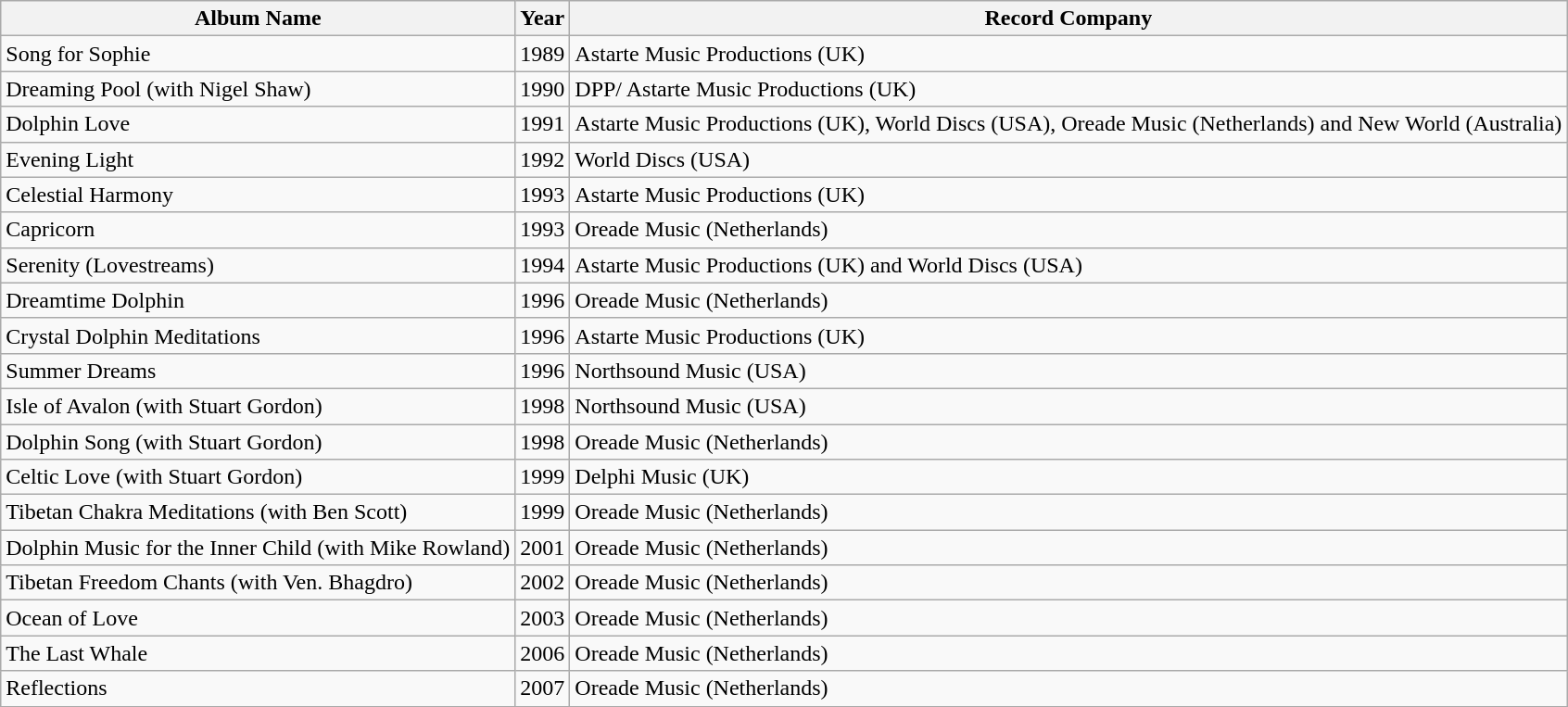<table class="wikitable">
<tr>
<th>Album Name</th>
<th>Year</th>
<th>Record Company</th>
</tr>
<tr>
<td>Song for Sophie</td>
<td>1989</td>
<td>Astarte Music Productions (UK)</td>
</tr>
<tr>
<td>Dreaming Pool (with Nigel Shaw)</td>
<td>1990</td>
<td>DPP/ Astarte Music Productions (UK)</td>
</tr>
<tr>
<td>Dolphin Love</td>
<td>1991</td>
<td>Astarte Music Productions (UK), World Discs (USA), Oreade Music (Netherlands) and New World (Australia)</td>
</tr>
<tr>
<td>Evening Light</td>
<td>1992</td>
<td>World Discs (USA)</td>
</tr>
<tr>
<td>Celestial Harmony</td>
<td>1993</td>
<td>Astarte Music Productions (UK)</td>
</tr>
<tr>
<td>Capricorn</td>
<td>1993</td>
<td>Oreade Music (Netherlands)</td>
</tr>
<tr>
<td>Serenity (Lovestreams)</td>
<td>1994</td>
<td>Astarte Music Productions (UK) and World Discs (USA)</td>
</tr>
<tr>
<td>Dreamtime Dolphin</td>
<td>1996</td>
<td>Oreade Music (Netherlands)</td>
</tr>
<tr>
<td>Crystal Dolphin Meditations</td>
<td>1996</td>
<td>Astarte Music Productions (UK)</td>
</tr>
<tr>
<td>Summer Dreams</td>
<td>1996</td>
<td>Northsound Music  (USA)</td>
</tr>
<tr>
<td>Isle of Avalon (with Stuart Gordon)</td>
<td>1998</td>
<td>Northsound Music (USA)</td>
</tr>
<tr>
<td>Dolphin Song (with Stuart Gordon)</td>
<td>1998</td>
<td>Oreade Music (Netherlands)</td>
</tr>
<tr>
<td>Celtic Love (with Stuart Gordon)</td>
<td>1999</td>
<td>Delphi Music (UK)</td>
</tr>
<tr>
<td>Tibetan Chakra Meditations (with Ben Scott)</td>
<td>1999</td>
<td>Oreade Music (Netherlands)</td>
</tr>
<tr>
<td>Dolphin Music for the Inner Child (with Mike Rowland)</td>
<td>2001</td>
<td>Oreade Music (Netherlands)</td>
</tr>
<tr>
<td>Tibetan Freedom Chants (with Ven. Bhagdro)</td>
<td>2002</td>
<td>Oreade Music (Netherlands)</td>
</tr>
<tr>
<td>Ocean of Love</td>
<td>2003</td>
<td>Oreade Music (Netherlands)</td>
</tr>
<tr>
<td>The Last Whale</td>
<td>2006</td>
<td>Oreade Music (Netherlands)</td>
</tr>
<tr>
<td>Reflections</td>
<td>2007</td>
<td>Oreade Music (Netherlands)</td>
</tr>
<tr>
</tr>
</table>
